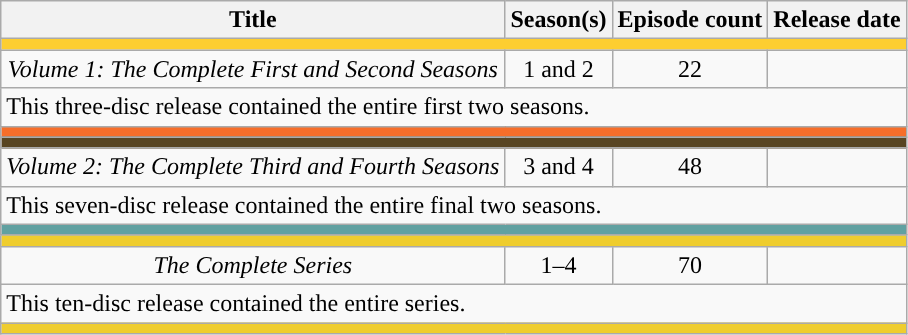<table class="wikitable">
<tr>
<th>Title</th>
<th>Season(s)</th>
<th>Episode count</th>
<th>Release date</th>
</tr>
<tr>
<td colspan=4 style="background:#fdce30"></td>
</tr>
<tr>
<td style="text-align: center"><em>Volume 1: The Complete First and Second Seasons</em></td>
<td style="text-align: center">1 and 2</td>
<td style="text-align: center">22</td>
<td style="text-align: center"></td>
</tr>
<tr>
<td colspan=4>This three-disc release contained the entire first two seasons.</td>
</tr>
<tr>
<td colspan=4 style="background:#F66E2A"></td>
</tr>
<tr>
<td colspan=4 style="background:#584522"></td>
</tr>
<tr>
<td style="text-align: center"><em>Volume 2: The Complete Third and Fourth Seasons</em></td>
<td style="text-align: center">3 and 4</td>
<td style="text-align: center">48</td>
<td style="text-align: center"></td>
</tr>
<tr>
<td colspan=4>This seven-disc release contained the entire final two seasons.</td>
</tr>
<tr>
<td colspan=4 style="background:#61A1A1"></td>
</tr>
<tr>
<td colspan=4 style="background:#efcd2e"></td>
</tr>
<tr>
<td style="text-align: center"><em>The Complete Series</em></td>
<td style="text-align: center">1–4</td>
<td style="text-align: center">70</td>
<td style="text-align: center"></td>
</tr>
<tr>
<td colspan=4>This ten-disc release contained the entire series.</td>
</tr>
<tr>
<td colspan=4 style="background:#efcd2e"></td>
</tr>
</table>
